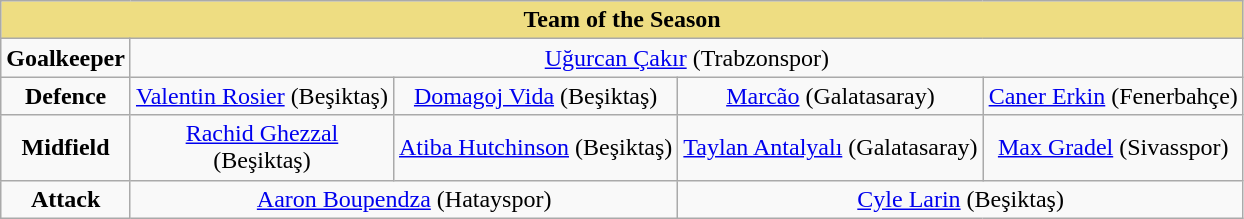<table class="wikitable" style="text-align:center">
<tr>
<th style="background-color: #eedd82"     colspan="13">Team of the Season</th>
</tr>
<tr>
<td><strong>Goalkeeper</strong></td>
<td colspan="4"> <a href='#'>Uğurcan Çakır</a> (Trabzonspor)</td>
</tr>
<tr>
<td><strong>Defence</strong></td>
<td lowspan="1"> <a href='#'>Valentin Rosier</a> (Beşiktaş)</td>
<td lowspan="1"> <a href='#'>Domagoj Vida</a> (Beşiktaş)</td>
<td> <a href='#'>Marcão</a> (Galatasaray)</td>
<td> <a href='#'>Caner Erkin</a> (Fenerbahçe)</td>
</tr>
<tr>
<td><strong>Midfield</strong></td>
<td> <a href='#'>Rachid Ghezzal</a><br>(Beşiktaş)</td>
<td lowspan="1"> <a href='#'>Atiba Hutchinson</a> (Beşiktaş)</td>
<td lowspan="1"> <a href='#'>Taylan Antalyalı</a> (Galatasaray)</td>
<td lowspan="1"> <a href='#'>Max Gradel</a> (Sivasspor)</td>
</tr>
<tr>
<td><strong>Attack</strong></td>
<td colspan="2.5"> <a href='#'>Aaron Boupendza</a> (Hatayspor)</td>
<td colspan="2.5"> <a href='#'>Cyle Larin</a> (Beşiktaş)</td>
</tr>
</table>
